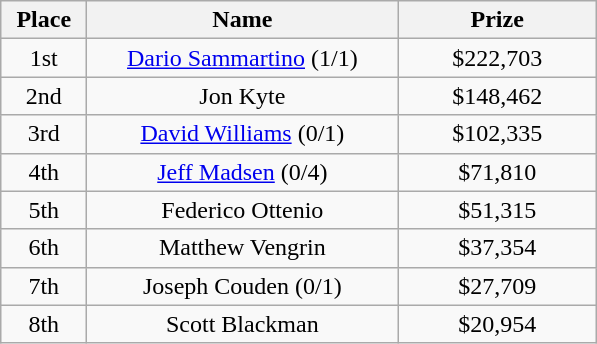<table class="wikitable">
<tr>
<th width="50">Place</th>
<th width="200">Name</th>
<th width="125">Prize</th>
</tr>
<tr>
<td align=center>1st</td>
<td align=center> <a href='#'>Dario Sammartino</a> (1/1)</td>
<td align=center>$222,703</td>
</tr>
<tr>
<td align=center>2nd</td>
<td align=center> Jon Kyte</td>
<td align=center>$148,462</td>
</tr>
<tr>
<td align=center>3rd</td>
<td align=center> <a href='#'>David Williams</a> (0/1)</td>
<td align=center>$102,335</td>
</tr>
<tr>
<td align=center>4th</td>
<td align=center> <a href='#'>Jeff Madsen</a> (0/4)</td>
<td align=center>$71,810</td>
</tr>
<tr>
<td align=center>5th</td>
<td align=center> Federico Ottenio</td>
<td align=center>$51,315</td>
</tr>
<tr>
<td align=center>6th</td>
<td align=center> Matthew Vengrin</td>
<td align=center>$37,354</td>
</tr>
<tr>
<td align=center>7th</td>
<td align=center> Joseph Couden (0/1)</td>
<td align=center>$27,709</td>
</tr>
<tr>
<td align=center>8th</td>
<td align=center> Scott Blackman</td>
<td align=center>$20,954</td>
</tr>
</table>
